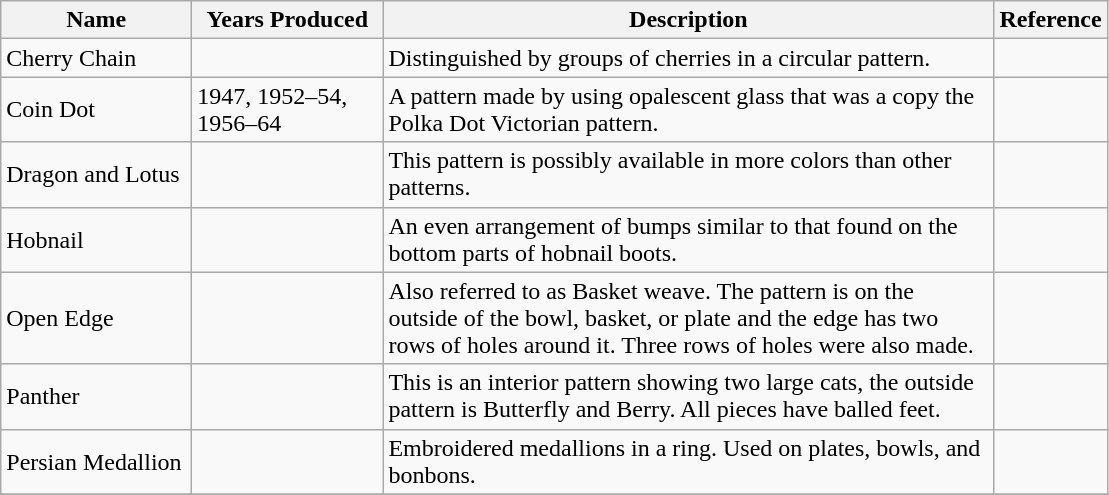<table class="sortable wikitable">
<tr>
<th width="120">Name</th>
<th width="120">Years Produced</th>
<th width="400">Description</th>
<th width="15">Reference</th>
</tr>
<tr>
<td>Cherry Chain</td>
<td></td>
<td>Distinguished by groups of cherries in a circular pattern.</td>
<td align="center"></td>
</tr>
<tr>
<td>Coin Dot</td>
<td>1947, 1952–54, 1956–64</td>
<td>A pattern made by using opalescent glass that was a copy the Polka Dot Victorian pattern.</td>
<td align="center"></td>
</tr>
<tr>
<td>Dragon and Lotus</td>
<td></td>
<td>This pattern is possibly available in more colors than other patterns.</td>
<td align="center"></td>
</tr>
<tr>
<td>Hobnail</td>
<td></td>
<td>An even arrangement of bumps similar to that found on the bottom parts of hobnail boots.</td>
<td align="center"></td>
</tr>
<tr>
<td>Open Edge</td>
<td></td>
<td>Also referred to as Basket weave. The pattern is on the outside of the bowl, basket, or plate and the edge has two rows of holes around it. Three rows of holes were also made.</td>
<td align="center"></td>
</tr>
<tr>
<td>Panther</td>
<td></td>
<td>This is an interior pattern showing two large cats, the outside pattern is Butterfly and Berry. All pieces have balled feet.</td>
<td align="center"></td>
</tr>
<tr>
<td>Persian Medallion</td>
<td></td>
<td>Embroidered medallions in a ring. Used on plates, bowls, and bonbons.</td>
<td align="center"></td>
</tr>
<tr>
</tr>
</table>
